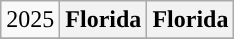<table class="wikitable sortable">
<tr>
<td>2025</td>
<th>Florida</th>
<th>Florida</th>
</tr>
<tr>
</tr>
</table>
